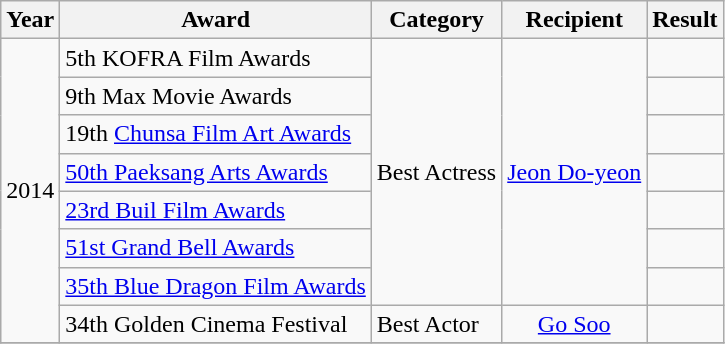<table class="wikitable">
<tr>
<th>Year</th>
<th>Award</th>
<th>Category</th>
<th>Recipient</th>
<th>Result</th>
</tr>
<tr>
<td rowspan=8>2014</td>
<td>5th KOFRA  Film Awards </td>
<td rowspan=7>Best Actress</td>
<td rowspan=7 style="text-align:center;"><a href='#'>Jeon Do-yeon</a></td>
<td></td>
</tr>
<tr>
<td>9th Max Movie Awards</td>
<td></td>
</tr>
<tr>
<td>19th <a href='#'>Chunsa Film Art Awards</a></td>
<td></td>
</tr>
<tr>
<td><a href='#'>50th Paeksang Arts Awards</a></td>
<td></td>
</tr>
<tr>
<td><a href='#'>23rd Buil Film Awards</a></td>
<td></td>
</tr>
<tr>
<td><a href='#'>51st Grand Bell Awards</a></td>
<td></td>
</tr>
<tr>
<td><a href='#'>35th Blue Dragon Film Awards</a></td>
<td></td>
</tr>
<tr>
<td>34th Golden Cinema Festival</td>
<td>Best Actor</td>
<td style="text-align:center;"><a href='#'>Go Soo</a></td>
<td></td>
</tr>
<tr>
</tr>
</table>
